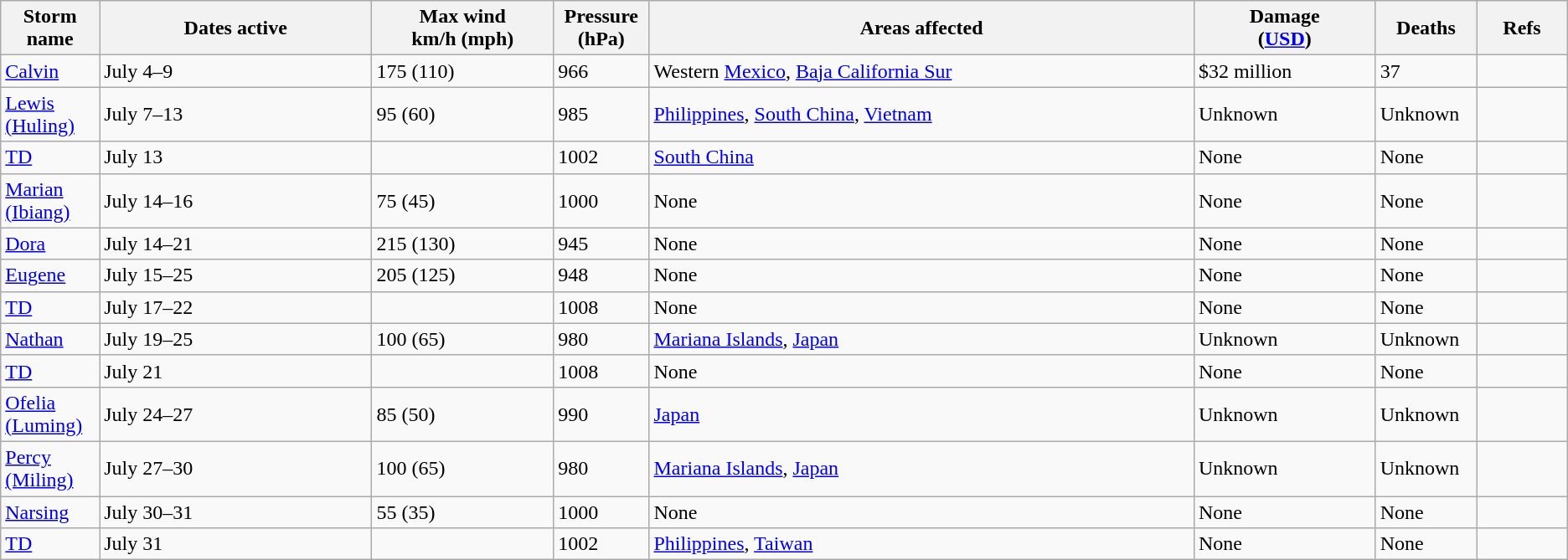<table class="wikitable sortable">
<tr>
<th width="5%">Storm name</th>
<th width="15%">Dates active</th>
<th width="10%">Max wind<br>km/h (mph)</th>
<th width="5%">Pressure<br>(hPa)</th>
<th width="30%">Areas affected</th>
<th width="10%">Damage<br>(<a href='#'>USD</a>)</th>
<th width="5%">Deaths</th>
<th width="5%">Refs</th>
</tr>
<tr>
<td><a href='#'>Calvin</a></td>
<td>July 4–9</td>
<td>175 (110)</td>
<td>966</td>
<td>Western <a href='#'>Mexico</a>, <a href='#'>Baja California Sur</a></td>
<td>$32 million</td>
<td>37</td>
<td></td>
</tr>
<tr>
<td><a href='#'>Lewis (Huling)</a></td>
<td>July 7–13</td>
<td>95 (60)</td>
<td>985</td>
<td><a href='#'>Philippines</a>, <a href='#'>South China</a>, <a href='#'>Vietnam</a></td>
<td>Unknown</td>
<td>Unknown</td>
<td></td>
</tr>
<tr>
<td><a href='#'>TD</a></td>
<td>July 13</td>
<td></td>
<td>1002</td>
<td><a href='#'>South China</a></td>
<td>None</td>
<td>None</td>
<td></td>
</tr>
<tr>
<td><a href='#'>Marian (Ibiang)</a></td>
<td>July 14–16</td>
<td>75 (45)</td>
<td>1000</td>
<td>None</td>
<td>None</td>
<td>None</td>
<td></td>
</tr>
<tr>
<td><a href='#'>Dora</a></td>
<td>July 14–21</td>
<td>215 (130)</td>
<td>945</td>
<td>None</td>
<td>None</td>
<td>None</td>
<td></td>
</tr>
<tr>
<td><a href='#'>Eugene</a></td>
<td>July 15–25</td>
<td>205 (125)</td>
<td>948</td>
<td>None</td>
<td>None</td>
<td>None</td>
<td></td>
</tr>
<tr>
<td><a href='#'>TD</a></td>
<td>July 17–22</td>
<td></td>
<td>1008</td>
<td>None</td>
<td>None</td>
<td>None</td>
<td></td>
</tr>
<tr>
<td><a href='#'>Nathan</a></td>
<td>July 19–25</td>
<td>100 (65)</td>
<td>980</td>
<td><a href='#'>Mariana Islands</a>, <a href='#'>Japan</a></td>
<td>Unknown</td>
<td>Unknown</td>
<td></td>
</tr>
<tr>
<td><a href='#'>TD</a></td>
<td>July 21</td>
<td></td>
<td>1008</td>
<td>None</td>
<td>None</td>
<td>None</td>
<td></td>
</tr>
<tr>
<td><a href='#'>Ofelia (Luming)</a></td>
<td>July 24–27</td>
<td>85 (50)</td>
<td>990</td>
<td><a href='#'>Japan</a></td>
<td>Unknown</td>
<td>Unknown</td>
<td></td>
</tr>
<tr>
<td><a href='#'>Percy (Miling)</a></td>
<td>July 27–30</td>
<td>100 (65)</td>
<td>980</td>
<td><a href='#'>Mariana Islands</a>, <a href='#'>Japan</a></td>
<td>Unknown</td>
<td>Unknown</td>
<td></td>
</tr>
<tr>
<td><a href='#'>Narsing</a></td>
<td>July 30–31</td>
<td>55 (35)</td>
<td>1000</td>
<td>None</td>
<td>None</td>
<td>None</td>
<td></td>
</tr>
<tr>
<td><a href='#'>TD</a></td>
<td>July 31</td>
<td></td>
<td>1002</td>
<td><a href='#'>Philippines</a>, <a href='#'>Taiwan</a></td>
<td>None</td>
<td>None</td>
<td></td>
</tr>
</table>
